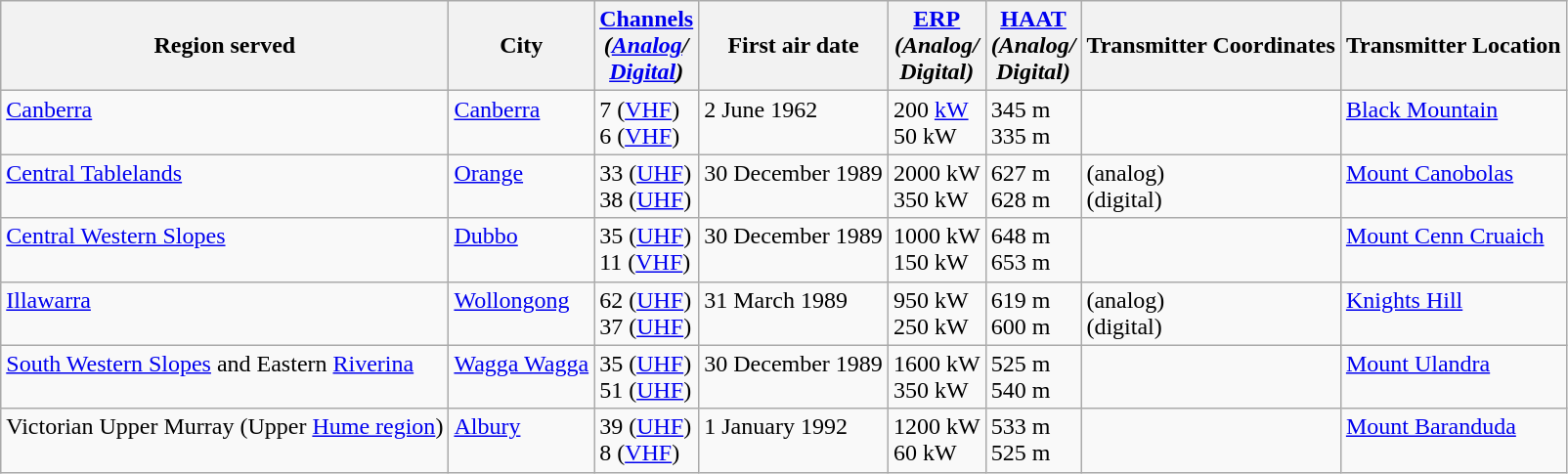<table class="wikitable">
<tr>
<th>Region served</th>
<th>City</th>
<th><a href='#'>Channels</a><br><em>(<a href='#'>Analog</a>/<br><a href='#'>Digital</a>)</em></th>
<th>First air date</th>
<th><a href='#'>ERP</a><br><em>(Analog/<br>Digital)</em></th>
<th><a href='#'>HAAT</a><br><em>(Analog/<br>Digital)</em></th>
<th>Transmitter Coordinates</th>
<th>Transmitter Location</th>
</tr>
<tr style="vertical-align: top; text-align: left;">
<td><a href='#'>Canberra</a></td>
<td><a href='#'>Canberra</a></td>
<td>7 (<a href='#'>VHF</a>)<br>6 (<a href='#'>VHF</a>)</td>
<td>2 June 1962</td>
<td>200 <a href='#'>kW</a><br>50 kW</td>
<td>345 m<br>335 m</td>
<td></td>
<td><a href='#'>Black Mountain</a></td>
</tr>
<tr style="vertical-align: top; text-align: left;">
<td><a href='#'>Central Tablelands</a></td>
<td><a href='#'>Orange</a></td>
<td>33 (<a href='#'>UHF</a>)<br>38 (<a href='#'>UHF</a>)</td>
<td>30 December 1989</td>
<td>2000 kW<br>350 kW</td>
<td>627 m<br>628 m</td>
<td> (analog)<br> (digital)</td>
<td><a href='#'>Mount Canobolas</a></td>
</tr>
<tr style="vertical-align: top; text-align: left;">
<td><a href='#'>Central Western Slopes</a></td>
<td><a href='#'>Dubbo</a></td>
<td>35 (<a href='#'>UHF</a>)<br>11 (<a href='#'>VHF</a>)</td>
<td>30 December 1989</td>
<td>1000 kW<br>150 kW</td>
<td>648 m<br>653 m</td>
<td></td>
<td><a href='#'>Mount Cenn Cruaich</a></td>
</tr>
<tr style="vertical-align: top; text-align: left;">
<td><a href='#'>Illawarra</a></td>
<td><a href='#'>Wollongong</a></td>
<td>62 (<a href='#'>UHF</a>)<br>37 (<a href='#'>UHF</a>)</td>
<td>31 March 1989</td>
<td>950 kW<br>250 kW</td>
<td>619 m<br>600 m</td>
<td> (analog)<br> (digital)</td>
<td><a href='#'>Knights Hill</a></td>
</tr>
<tr style="vertical-align: top; text-align: left;">
<td><a href='#'>South Western Slopes</a> and Eastern <a href='#'>Riverina</a></td>
<td><a href='#'>Wagga Wagga</a></td>
<td>35 (<a href='#'>UHF</a>)<br>51 (<a href='#'>UHF</a>)</td>
<td>30 December 1989</td>
<td>1600 kW<br>350 kW</td>
<td>525 m<br>540 m</td>
<td></td>
<td><a href='#'>Mount Ulandra</a></td>
</tr>
<tr style="vertical-align: top; text-align: left;">
<td>Victorian Upper Murray (Upper <a href='#'>Hume region</a>)</td>
<td><a href='#'>Albury</a></td>
<td>39 (<a href='#'>UHF</a>)<br>8 (<a href='#'>VHF</a>)</td>
<td>1 January 1992</td>
<td>1200 kW<br>60 kW</td>
<td>533 m<br>525 m</td>
<td></td>
<td><a href='#'>Mount Baranduda</a></td>
</tr>
</table>
